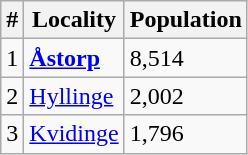<table class="wikitable">
<tr>
<th>#</th>
<th>Locality</th>
<th>Population</th>
</tr>
<tr>
<td>1</td>
<td><strong><a href='#'>Åstorp</a></strong></td>
<td>8,514</td>
</tr>
<tr>
<td>2</td>
<td><a href='#'>Hyllinge</a></td>
<td>2,002</td>
</tr>
<tr>
<td>3</td>
<td><a href='#'>Kvidinge</a></td>
<td>1,796</td>
</tr>
</table>
